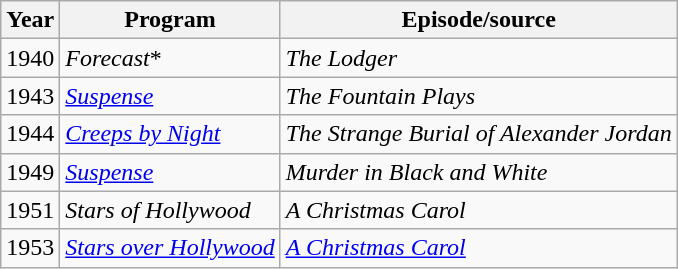<table class="wikitable">
<tr>
<th>Year</th>
<th>Program</th>
<th>Episode/source</th>
</tr>
<tr>
<td>1940</td>
<td><em>Forecast</em>*</td>
<td><em>The Lodger</em></td>
</tr>
<tr>
<td>1943</td>
<td><em><a href='#'>Suspense</a></em></td>
<td><em>The Fountain Plays</em></td>
</tr>
<tr>
<td>1944</td>
<td><em><a href='#'>Creeps by Night</a></em></td>
<td><em>The Strange Burial of Alexander Jordan</em></td>
</tr>
<tr>
<td>1949</td>
<td><em><a href='#'>Suspense</a></em></td>
<td><em>Murder in Black and White</em></td>
</tr>
<tr>
<td>1951</td>
<td><em>Stars of Hollywood</em></td>
<td><em>A Christmas Carol</em></td>
</tr>
<tr>
<td>1953</td>
<td><em><a href='#'>Stars over Hollywood</a></em></td>
<td><em><a href='#'>A Christmas Carol</a></em></td>
</tr>
</table>
